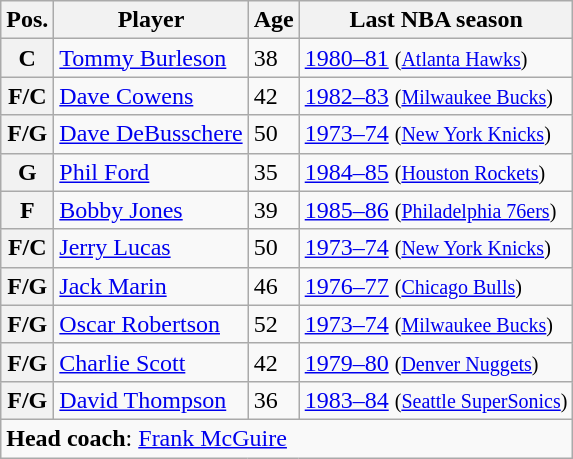<table class="wikitable">
<tr>
<th>Pos.</th>
<th>Player</th>
<th>Age</th>
<th>Last NBA season</th>
</tr>
<tr>
<th>C</th>
<td><a href='#'>Tommy Burleson</a></td>
<td>38</td>
<td><a href='#'>1980–81</a> <small>(<a href='#'>Atlanta Hawks</a>)</small></td>
</tr>
<tr>
<th>F/C</th>
<td><a href='#'>Dave Cowens</a></td>
<td>42</td>
<td><a href='#'>1982–83</a> <small>(<a href='#'>Milwaukee Bucks</a>)</small></td>
</tr>
<tr>
<th>F/G</th>
<td><a href='#'>Dave DeBusschere</a></td>
<td>50</td>
<td><a href='#'>1973–74</a> <small>(<a href='#'>New York Knicks</a>)</small></td>
</tr>
<tr>
<th>G</th>
<td><a href='#'>Phil Ford</a></td>
<td>35</td>
<td><a href='#'>1984–85</a> <small>(<a href='#'>Houston Rockets</a>)</small></td>
</tr>
<tr>
<th>F</th>
<td><a href='#'>Bobby Jones</a></td>
<td>39</td>
<td><a href='#'>1985–86</a> <small>(<a href='#'>Philadelphia 76ers</a>)</small></td>
</tr>
<tr>
<th>F/C</th>
<td><a href='#'>Jerry Lucas</a></td>
<td>50</td>
<td><a href='#'>1973–74</a> <small>(<a href='#'>New York Knicks</a>)</small></td>
</tr>
<tr>
<th>F/G</th>
<td><a href='#'>Jack Marin</a></td>
<td>46</td>
<td><a href='#'>1976–77</a> <small>(<a href='#'>Chicago Bulls</a>)</small></td>
</tr>
<tr>
<th>F/G</th>
<td><a href='#'>Oscar Robertson</a></td>
<td>52</td>
<td><a href='#'>1973–74</a> <small>(<a href='#'>Milwaukee Bucks</a>)</small></td>
</tr>
<tr>
<th>F/G</th>
<td><a href='#'>Charlie Scott</a></td>
<td>42</td>
<td><a href='#'>1979–80</a> <small>(<a href='#'>Denver Nuggets</a>)</small></td>
</tr>
<tr>
<th>F/G</th>
<td><a href='#'>David Thompson</a></td>
<td>36</td>
<td><a href='#'>1983–84</a> <small>(<a href='#'>Seattle SuperSonics</a>)</small></td>
</tr>
<tr>
<td colspan="4"><strong>Head coach</strong>: <a href='#'>Frank McGuire</a></td>
</tr>
</table>
